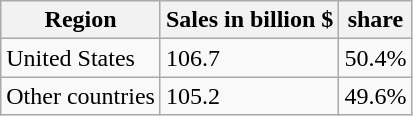<table class="wikitable floatright">
<tr>
<th>Region</th>
<th>Sales in billion $</th>
<th>share</th>
</tr>
<tr>
<td>United States</td>
<td>106.7</td>
<td>50.4%</td>
</tr>
<tr>
<td>Other countries</td>
<td>105.2</td>
<td>49.6%</td>
</tr>
</table>
